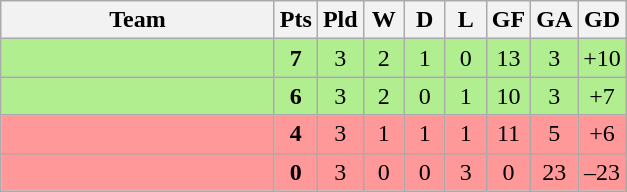<table class="wikitable" style="text-align:center;">
<tr>
<th width=175>Team</th>
<th width=20  abbr="Points">Pts</th>
<th width=20  abbr="Played">Pld</th>
<th width=20  abbr="Won">W</th>
<th width=20  abbr="Drawn">D</th>
<th width=20  abbr="Lost">L</th>
<th width=20  abbr="Goals for">GF</th>
<th width=20  abbr="Goals against">GA</th>
<th width=20  abbr="Goal difference">GD</th>
</tr>
<tr style="background: #B0EE90;">
<td align=left></td>
<td><strong>7</strong></td>
<td>3</td>
<td>2</td>
<td>1</td>
<td>0</td>
<td>13</td>
<td>3</td>
<td>+10</td>
</tr>
<tr style="background: #B0EE90;">
<td align=left></td>
<td><strong>6</strong></td>
<td>3</td>
<td>2</td>
<td>0</td>
<td>1</td>
<td>10</td>
<td>3</td>
<td>+7</td>
</tr>
<tr style="background: #ff9999;">
<td align=left></td>
<td><strong>4</strong></td>
<td>3</td>
<td>1</td>
<td>1</td>
<td>1</td>
<td>11</td>
<td>5</td>
<td>+6</td>
</tr>
<tr style="background: #ff9999;">
<td align=left></td>
<td><strong>0</strong></td>
<td>3</td>
<td>0</td>
<td>0</td>
<td>3</td>
<td>0</td>
<td>23</td>
<td>–23</td>
</tr>
</table>
